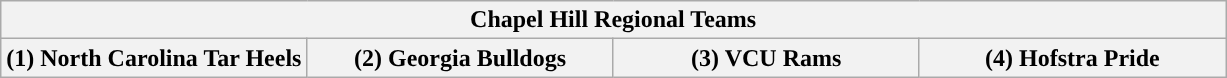<table class="wikitable">
<tr>
<th colspan=4>Chapel Hill Regional Teams</th>
</tr>
<tr>
<th style="width: 25%; ">(1) North Carolina Tar Heels</th>
<th style="width: 25%; ">(2) Georgia Bulldogs</th>
<th style="width: 25%; ">(3) VCU Rams</th>
<th style="width: 25%; ">(4) Hofstra Pride</th>
</tr>
</table>
